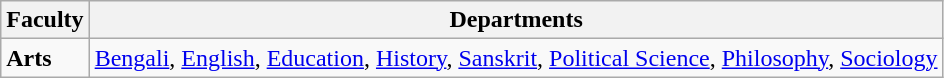<table class="wikitable sortable">
<tr>
<th>Faculty</th>
<th>Departments</th>
</tr>
<tr>
<td><strong>Arts</strong></td>
<td><a href='#'>Bengali</a>, <a href='#'>English</a>, <a href='#'>Education</a>, <a href='#'>History</a>, <a href='#'>Sanskrit</a>, <a href='#'>Political Science</a>, <a href='#'>Philosophy</a>, <a href='#'>Sociology</a></td>
</tr>
</table>
